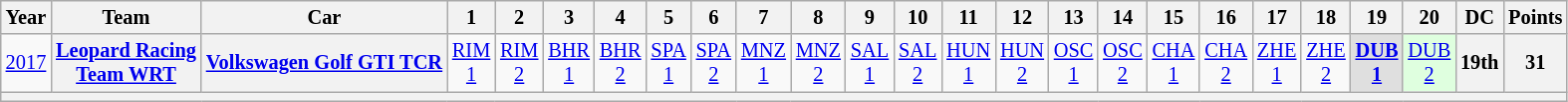<table class="wikitable" style="text-align:center; font-size:85%">
<tr>
<th>Year</th>
<th>Team</th>
<th>Car</th>
<th>1</th>
<th>2</th>
<th>3</th>
<th>4</th>
<th>5</th>
<th>6</th>
<th>7</th>
<th>8</th>
<th>9</th>
<th>10</th>
<th>11</th>
<th>12</th>
<th>13</th>
<th>14</th>
<th>15</th>
<th>16</th>
<th>17</th>
<th>18</th>
<th>19</th>
<th>20</th>
<th>DC</th>
<th>Points</th>
</tr>
<tr>
<td><a href='#'>2017</a></td>
<th nowrap><a href='#'>Leopard Racing<br>Team WRT</a></th>
<th nowrap><a href='#'>Volkswagen Golf GTI TCR</a></th>
<td><a href='#'>RIM<br>1</a></td>
<td><a href='#'>RIM<br>2</a></td>
<td><a href='#'>BHR<br>1</a></td>
<td><a href='#'>BHR<br>2</a></td>
<td><a href='#'>SPA<br>1</a></td>
<td><a href='#'>SPA<br>2</a></td>
<td><a href='#'>MNZ<br>1</a></td>
<td><a href='#'>MNZ<br>2</a></td>
<td><a href='#'>SAL<br>1</a></td>
<td><a href='#'>SAL<br>2</a></td>
<td><a href='#'>HUN<br>1</a></td>
<td><a href='#'>HUN<br>2</a></td>
<td><a href='#'>OSC<br>1</a></td>
<td><a href='#'>OSC<br>2</a></td>
<td><a href='#'>CHA<br>1</a></td>
<td><a href='#'>CHA<br>2</a></td>
<td><a href='#'>ZHE<br>1</a></td>
<td><a href='#'>ZHE<br>2</a></td>
<td style="background:#DFDFDF;"><strong><a href='#'>DUB<br>1</a></strong><br></td>
<td style="background:#DFFFDF;"><a href='#'>DUB<br>2</a><br></td>
<th>19th</th>
<th>31</th>
</tr>
<tr>
<th colspan="25"></th>
</tr>
</table>
